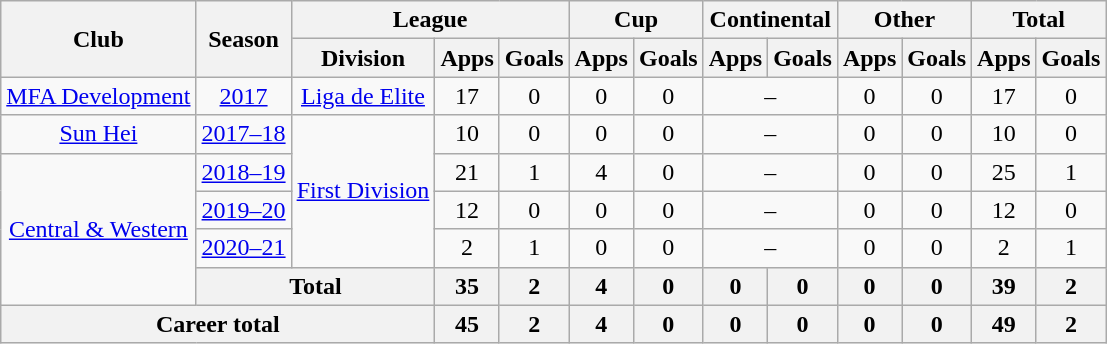<table class="wikitable" style="text-align: center">
<tr>
<th rowspan="2">Club</th>
<th rowspan="2">Season</th>
<th colspan="3">League</th>
<th colspan="2">Cup</th>
<th colspan="2">Continental</th>
<th colspan="2">Other</th>
<th colspan="2">Total</th>
</tr>
<tr>
<th>Division</th>
<th>Apps</th>
<th>Goals</th>
<th>Apps</th>
<th>Goals</th>
<th>Apps</th>
<th>Goals</th>
<th>Apps</th>
<th>Goals</th>
<th>Apps</th>
<th>Goals</th>
</tr>
<tr>
<td><a href='#'>MFA Development</a></td>
<td><a href='#'>2017</a></td>
<td><a href='#'>Liga de Elite</a></td>
<td>17</td>
<td>0</td>
<td>0</td>
<td>0</td>
<td colspan="2">–</td>
<td>0</td>
<td>0</td>
<td>17</td>
<td>0</td>
</tr>
<tr>
<td><a href='#'>Sun Hei</a></td>
<td><a href='#'>2017–18</a></td>
<td rowspan="4"><a href='#'>First Division</a></td>
<td>10</td>
<td>0</td>
<td>0</td>
<td>0</td>
<td colspan="2">–</td>
<td>0</td>
<td>0</td>
<td>10</td>
<td>0</td>
</tr>
<tr>
<td rowspan="4"><a href='#'>Central & Western</a></td>
<td><a href='#'>2018–19</a></td>
<td>21</td>
<td>1</td>
<td>4</td>
<td>0</td>
<td colspan="2">–</td>
<td>0</td>
<td>0</td>
<td>25</td>
<td>1</td>
</tr>
<tr>
<td><a href='#'>2019–20</a></td>
<td>12</td>
<td>0</td>
<td>0</td>
<td>0</td>
<td colspan="2">–</td>
<td>0</td>
<td>0</td>
<td>12</td>
<td>0</td>
</tr>
<tr>
<td><a href='#'>2020–21</a></td>
<td>2</td>
<td>1</td>
<td>0</td>
<td>0</td>
<td colspan="2">–</td>
<td>0</td>
<td>0</td>
<td>2</td>
<td>1</td>
</tr>
<tr>
<th colspan="2"><strong>Total</strong></th>
<th>35</th>
<th>2</th>
<th>4</th>
<th>0</th>
<th>0</th>
<th>0</th>
<th>0</th>
<th>0</th>
<th>39</th>
<th>2</th>
</tr>
<tr>
<th colspan="3"><strong>Career total</strong></th>
<th>45</th>
<th>2</th>
<th>4</th>
<th>0</th>
<th>0</th>
<th>0</th>
<th>0</th>
<th>0</th>
<th>49</th>
<th>2</th>
</tr>
</table>
